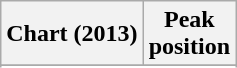<table class="wikitable sortable plainrowheaders">
<tr>
<th>Chart (2013)</th>
<th>Peak<br>position</th>
</tr>
<tr>
</tr>
<tr>
</tr>
<tr>
</tr>
<tr>
</tr>
</table>
